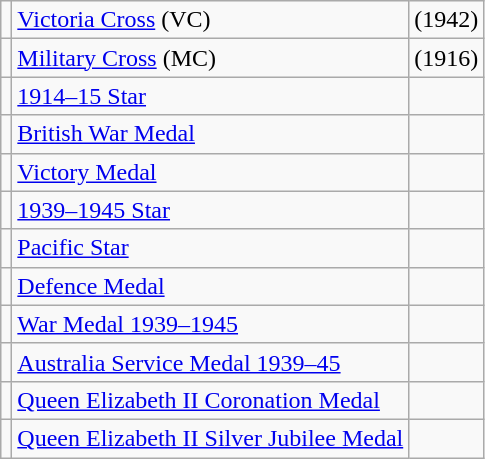<table class="wikitable">
<tr>
<td></td>
<td><a href='#'>Victoria Cross</a> (VC)</td>
<td>(1942)</td>
</tr>
<tr>
<td></td>
<td><a href='#'>Military Cross</a> (MC)</td>
<td>(1916)</td>
</tr>
<tr>
<td></td>
<td><a href='#'>1914–15 Star</a></td>
<td></td>
</tr>
<tr>
<td></td>
<td><a href='#'>British War Medal</a></td>
<td></td>
</tr>
<tr>
<td></td>
<td><a href='#'>Victory Medal</a></td>
<td></td>
</tr>
<tr>
<td></td>
<td><a href='#'>1939–1945 Star</a></td>
<td></td>
</tr>
<tr>
<td></td>
<td><a href='#'>Pacific Star</a></td>
<td></td>
</tr>
<tr>
<td></td>
<td><a href='#'>Defence Medal</a></td>
<td></td>
</tr>
<tr>
<td></td>
<td><a href='#'>War Medal 1939–1945</a></td>
<td></td>
</tr>
<tr>
<td></td>
<td><a href='#'>Australia Service Medal 1939–45</a></td>
<td></td>
</tr>
<tr>
<td></td>
<td><a href='#'>Queen Elizabeth II Coronation Medal</a></td>
<td></td>
</tr>
<tr>
<td></td>
<td><a href='#'>Queen Elizabeth II Silver Jubilee Medal</a></td>
<td></td>
</tr>
</table>
